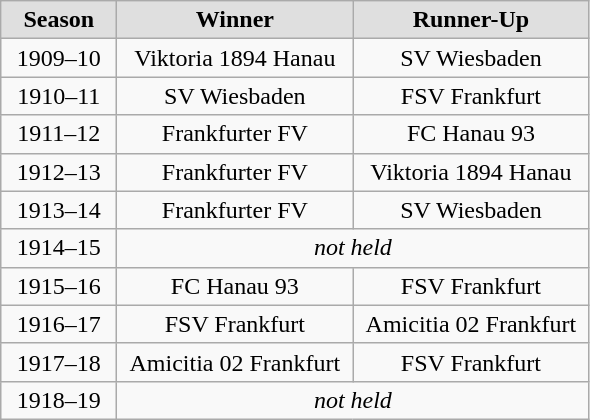<table class="wikitable">
<tr align="center" style="background:#dfdfdf">
<td width="70"><strong>Season</strong></td>
<td width="150"><strong>Winner</strong></td>
<td width="150"><strong>Runner-Up</strong></td>
</tr>
<tr align="center">
<td>1909–10</td>
<td>Viktoria 1894 Hanau</td>
<td>SV Wiesbaden</td>
</tr>
<tr align="center">
<td>1910–11</td>
<td>SV Wiesbaden</td>
<td>FSV Frankfurt</td>
</tr>
<tr align="center">
<td>1911–12</td>
<td>Frankfurter FV</td>
<td>FC Hanau 93</td>
</tr>
<tr align="center">
<td>1912–13</td>
<td>Frankfurter FV</td>
<td>Viktoria 1894 Hanau</td>
</tr>
<tr align="center">
<td>1913–14</td>
<td>Frankfurter FV</td>
<td>SV Wiesbaden</td>
</tr>
<tr align="center">
<td>1914–15</td>
<td colspan=2><em>not held</em></td>
</tr>
<tr align="center">
<td>1915–16</td>
<td>FC Hanau 93</td>
<td>FSV Frankfurt</td>
</tr>
<tr align="center">
<td>1916–17</td>
<td>FSV Frankfurt</td>
<td>Amicitia 02 Frankfurt</td>
</tr>
<tr align="center">
<td>1917–18</td>
<td>Amicitia 02 Frankfurt</td>
<td>FSV Frankfurt</td>
</tr>
<tr align="center">
<td>1918–19</td>
<td colspan=2><em>not held</em></td>
</tr>
</table>
